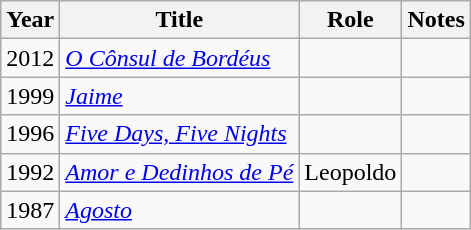<table class="wikitable sortable">
<tr>
<th>Year</th>
<th>Title</th>
<th>Role</th>
<th class="unsortable">Notes</th>
</tr>
<tr>
<td>2012</td>
<td><em><a href='#'>O Cônsul de Bordéus</a></em></td>
<td></td>
<td></td>
</tr>
<tr>
<td>1999</td>
<td><em><a href='#'>Jaime</a></em></td>
<td></td>
<td></td>
</tr>
<tr>
<td>1996</td>
<td><em><a href='#'>Five Days, Five Nights</a></em></td>
<td></td>
<td></td>
</tr>
<tr>
<td>1992</td>
<td><em><a href='#'>Amor e Dedinhos de Pé</a></em></td>
<td>Leopoldo</td>
<td></td>
</tr>
<tr>
<td>1987</td>
<td><em><a href='#'>Agosto</a></em></td>
<td></td>
<td></td>
</tr>
</table>
